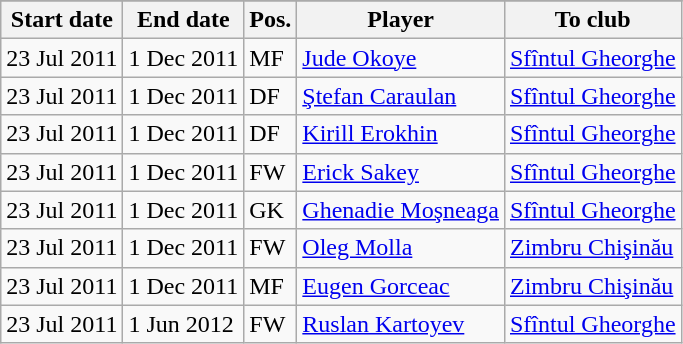<table class="wikitable">
<tr>
</tr>
<tr>
<th>Start date</th>
<th>End date</th>
<th>Pos.</th>
<th>Player</th>
<th>To club</th>
</tr>
<tr>
<td>23 Jul 2011</td>
<td>1 Dec 2011</td>
<td>MF</td>
<td><a href='#'>Jude Okoye</a></td>
<td><a href='#'>Sfîntul Gheorghe</a></td>
</tr>
<tr>
<td>23 Jul 2011</td>
<td>1 Dec 2011</td>
<td>DF</td>
<td><a href='#'>Ştefan Caraulan</a></td>
<td><a href='#'>Sfîntul Gheorghe</a></td>
</tr>
<tr>
<td>23 Jul 2011</td>
<td>1 Dec 2011</td>
<td>DF</td>
<td><a href='#'>Kirill Erokhin</a></td>
<td><a href='#'>Sfîntul Gheorghe</a></td>
</tr>
<tr>
<td>23 Jul 2011</td>
<td>1 Dec 2011</td>
<td>FW</td>
<td><a href='#'>Erick Sakey</a></td>
<td><a href='#'>Sfîntul Gheorghe</a></td>
</tr>
<tr>
<td>23 Jul 2011</td>
<td>1 Dec 2011</td>
<td>GK</td>
<td><a href='#'>Ghenadie Moşneaga</a></td>
<td><a href='#'>Sfîntul Gheorghe</a></td>
</tr>
<tr>
<td>23 Jul 2011</td>
<td>1 Dec 2011</td>
<td>FW</td>
<td><a href='#'>Oleg Molla</a></td>
<td><a href='#'>Zimbru Chişinău</a></td>
</tr>
<tr>
<td>23 Jul 2011</td>
<td>1 Dec 2011</td>
<td>MF</td>
<td><a href='#'>Eugen Gorceac</a></td>
<td><a href='#'>Zimbru Chişinău</a></td>
</tr>
<tr>
<td>23 Jul 2011</td>
<td>1 Jun 2012</td>
<td>FW</td>
<td><a href='#'>Ruslan Kartoyev</a></td>
<td><a href='#'>Sfîntul Gheorghe</a></td>
</tr>
</table>
